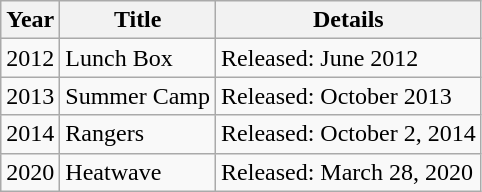<table class="wikitable">
<tr>
<th>Year</th>
<th>Title</th>
<th>Details</th>
</tr>
<tr>
<td>2012</td>
<td>Lunch Box</td>
<td>Released: June 2012</td>
</tr>
<tr>
<td>2013</td>
<td>Summer Camp</td>
<td>Released: October 2013</td>
</tr>
<tr>
<td>2014</td>
<td>Rangers</td>
<td>Released: October 2, 2014</td>
</tr>
<tr>
<td>2020</td>
<td>Heatwave</td>
<td>Released: March 28, 2020</td>
</tr>
</table>
